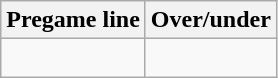<table class="wikitable">
<tr align="center">
<th style=>Pregame line</th>
<th style=>Over/under</th>
</tr>
<tr align="center">
<td> </td>
<td> </td>
</tr>
</table>
